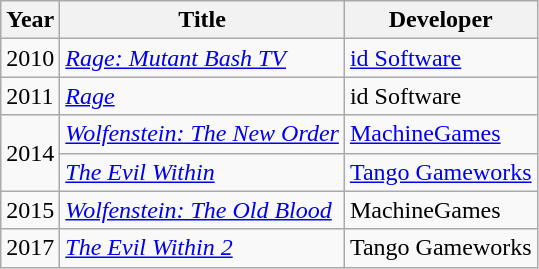<table class="wikitable">
<tr>
<th>Year</th>
<th>Title</th>
<th>Developer</th>
</tr>
<tr>
<td>2010</td>
<td><em><a href='#'>Rage: Mutant Bash TV</a></em></td>
<td><a href='#'>id Software</a></td>
</tr>
<tr>
<td>2011</td>
<td><em><a href='#'>Rage</a></em></td>
<td>id Software</td>
</tr>
<tr>
<td rowspan="2">2014</td>
<td><em><a href='#'>Wolfenstein: The New Order</a></em></td>
<td><a href='#'>MachineGames</a></td>
</tr>
<tr>
<td><em><a href='#'>The Evil Within</a></em></td>
<td><a href='#'>Tango Gameworks</a></td>
</tr>
<tr>
<td>2015</td>
<td><em><a href='#'>Wolfenstein: The Old Blood</a></em></td>
<td>MachineGames</td>
</tr>
<tr>
<td>2017</td>
<td><em><a href='#'>The Evil Within 2</a></em></td>
<td>Tango Gameworks</td>
</tr>
</table>
